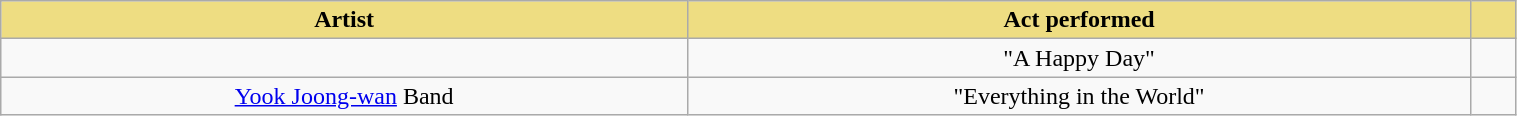<table class="wikitable" style="text-align:center; width:80%">
<tr>
<th scope="col" style="background:#eedd82">Artist</th>
<th scope="col" style="background:#eedd82">Act performed</th>
<th scope="col" class="unsortable" style="background:#eedd82; width:3%"></th>
</tr>
<tr>
<td></td>
<td>"A Happy Day"<br></td>
<td></td>
</tr>
<tr>
<td><a href='#'>Yook Joong-wan</a> Band</td>
<td>"Everything in the World"<br></td>
<td></td>
</tr>
</table>
